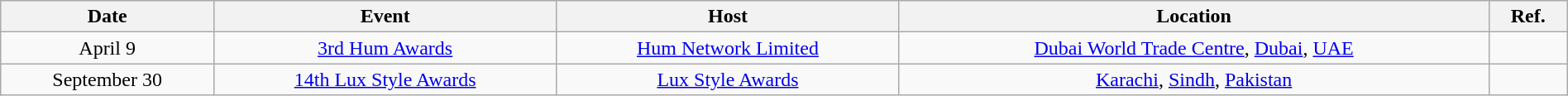<table class="wikitable sortable" style="text-align: center; width: 100%; margin: 1em auto 1em auto;">
<tr>
<th>Date</th>
<th>Event</th>
<th>Host</th>
<th>Location</th>
<th>Ref.</th>
</tr>
<tr>
<td>April 9</td>
<td><a href='#'>3rd Hum Awards</a></td>
<td><a href='#'>Hum Network Limited</a></td>
<td><a href='#'>Dubai World Trade Centre</a>, <a href='#'>Dubai</a>, <a href='#'>UAE</a></td>
<td></td>
</tr>
<tr>
<td>September 30</td>
<td><a href='#'>14th Lux Style Awards</a></td>
<td><a href='#'>Lux Style Awards</a></td>
<td><a href='#'>Karachi</a>, <a href='#'>Sindh</a>, <a href='#'>Pakistan</a></td>
<td></td>
</tr>
</table>
